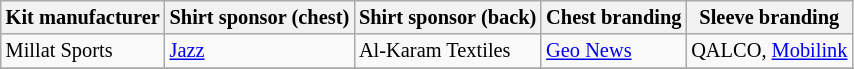<table class="wikitable"  style="font-size:85%;">
<tr>
<th>Kit manufacturer</th>
<th>Shirt sponsor (chest)</th>
<th>Shirt sponsor (back)</th>
<th>Chest branding</th>
<th>Sleeve branding</th>
</tr>
<tr>
<td>Millat Sports</td>
<td><a href='#'>Jazz</a></td>
<td>Al-Karam Textiles</td>
<td><a href='#'>Geo News</a></td>
<td>QALCO, <a href='#'>Mobilink</a></td>
</tr>
<tr>
</tr>
</table>
